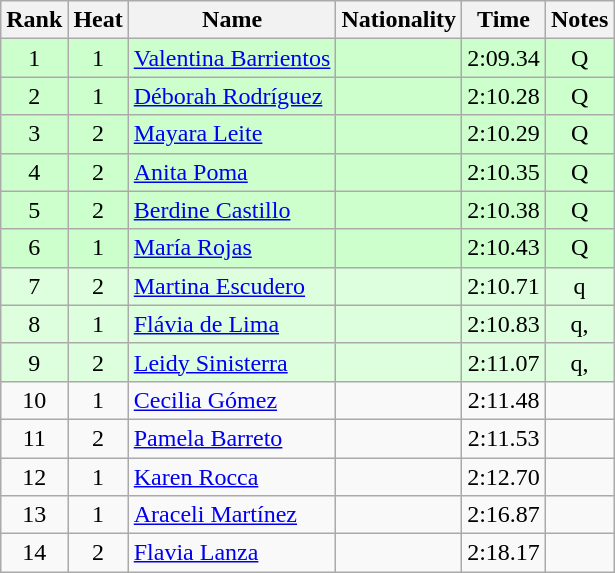<table class="wikitable sortable" style="text-align:center">
<tr>
<th>Rank</th>
<th>Heat</th>
<th>Name</th>
<th>Nationality</th>
<th>Time</th>
<th>Notes</th>
</tr>
<tr bgcolor=ccffcc>
<td>1</td>
<td>1</td>
<td align=left><a href='#'>Valentina Barrientos</a></td>
<td align=left></td>
<td>2:09.34</td>
<td>Q</td>
</tr>
<tr bgcolor=ccffcc>
<td>2</td>
<td>1</td>
<td align=left><a href='#'>Déborah Rodríguez</a></td>
<td align=left></td>
<td>2:10.28</td>
<td>Q</td>
</tr>
<tr bgcolor=ccffcc>
<td>3</td>
<td>2</td>
<td align=left><a href='#'>Mayara Leite</a></td>
<td align=left></td>
<td>2:10.29</td>
<td>Q</td>
</tr>
<tr bgcolor=ccffcc>
<td>4</td>
<td>2</td>
<td align=left><a href='#'>Anita Poma</a></td>
<td align=left></td>
<td>2:10.35</td>
<td>Q</td>
</tr>
<tr bgcolor=ccffcc>
<td>5</td>
<td>2</td>
<td align=left><a href='#'>Berdine Castillo</a></td>
<td align=left></td>
<td>2:10.38</td>
<td>Q</td>
</tr>
<tr bgcolor=ccffcc>
<td>6</td>
<td>1</td>
<td align=left><a href='#'>María Rojas</a></td>
<td align=left></td>
<td>2:10.43</td>
<td>Q</td>
</tr>
<tr bgcolor=ddffdd>
<td>7</td>
<td>2</td>
<td align=left><a href='#'>Martina Escudero</a></td>
<td align=left></td>
<td>2:10.71</td>
<td>q</td>
</tr>
<tr bgcolor=ddffdd>
<td>8</td>
<td>1</td>
<td align=left><a href='#'>Flávia de Lima</a></td>
<td align=left></td>
<td>2:10.83</td>
<td>q, </td>
</tr>
<tr bgcolor=ddffdd>
<td>9</td>
<td>2</td>
<td align=left><a href='#'>Leidy Sinisterra</a></td>
<td align=left></td>
<td>2:11.07</td>
<td>q, </td>
</tr>
<tr>
<td>10</td>
<td>1</td>
<td align=left><a href='#'>Cecilia Gómez</a></td>
<td align=left></td>
<td>2:11.48</td>
<td></td>
</tr>
<tr>
<td>11</td>
<td>2</td>
<td align=left><a href='#'>Pamela Barreto</a></td>
<td align=left></td>
<td>2:11.53</td>
<td></td>
</tr>
<tr>
<td>12</td>
<td>1</td>
<td align=left><a href='#'>Karen Rocca</a></td>
<td align=left></td>
<td>2:12.70</td>
<td></td>
</tr>
<tr>
<td>13</td>
<td>1</td>
<td align=left><a href='#'>Araceli Martínez</a></td>
<td align=left></td>
<td>2:16.87</td>
<td></td>
</tr>
<tr>
<td>14</td>
<td>2</td>
<td align=left><a href='#'>Flavia Lanza</a></td>
<td align=left></td>
<td>2:18.17</td>
<td></td>
</tr>
</table>
